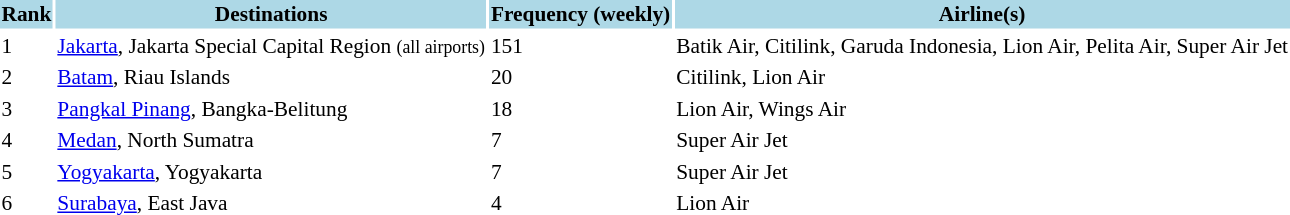<table class="sortable" style="font-size:89%; align=center;">
<tr style="background:lightblue;">
<th>Rank</th>
<th>Destinations</th>
<th>Frequency (weekly)</th>
<th>Airline(s)</th>
</tr>
<tr>
<td>1</td>
<td> <a href='#'>Jakarta</a>, Jakarta Special Capital Region <small>(all airports)</small></td>
<td>151</td>
<td>Batik Air, Citilink, Garuda Indonesia, Lion Air, Pelita Air, Super Air Jet</td>
</tr>
<tr>
<td>2</td>
<td> <a href='#'>Batam</a>, Riau Islands</td>
<td>20</td>
<td>Citilink, Lion Air</td>
</tr>
<tr>
<td>3</td>
<td> <a href='#'>Pangkal Pinang</a>, Bangka-Belitung</td>
<td>18</td>
<td>Lion Air, Wings Air</td>
</tr>
<tr>
<td>4</td>
<td> <a href='#'>Medan</a>, North Sumatra</td>
<td>7</td>
<td>Super Air Jet</td>
</tr>
<tr>
<td>5</td>
<td> <a href='#'>Yogyakarta</a>, Yogyakarta</td>
<td>7</td>
<td>Super Air Jet</td>
</tr>
<tr>
<td>6</td>
<td> <a href='#'>Surabaya</a>, East Java</td>
<td>4</td>
<td>Lion Air</td>
</tr>
<tr>
</tr>
</table>
